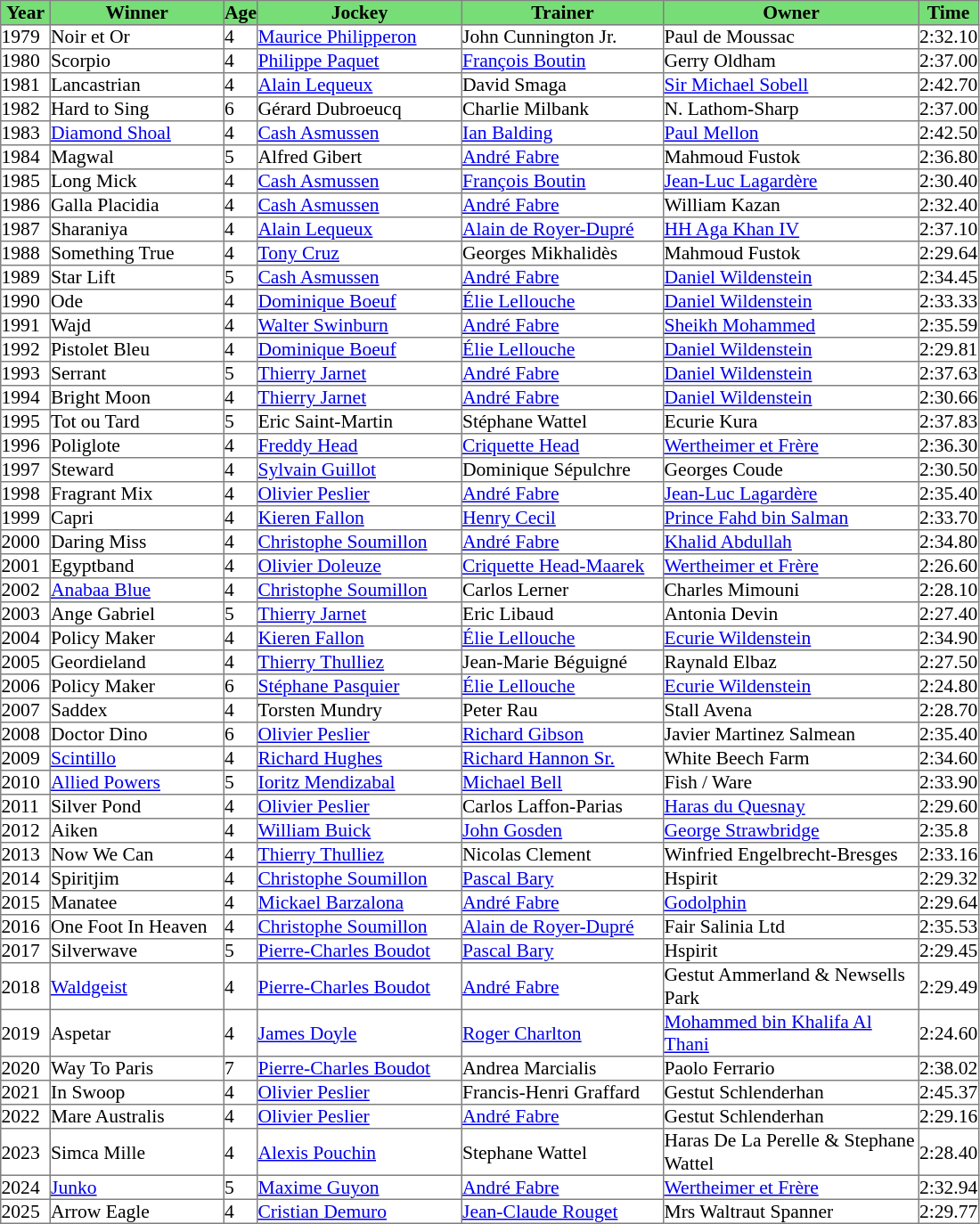<table class = "sortable" | border="1" cellpadding="0" style="border-collapse: collapse; font-size:90%">
<tr bgcolor="#77dd77" align="center">
<th width="36px"><strong>Year</strong><br></th>
<th width="129px"><strong>Winner</strong><br></th>
<th><strong>Age</strong><br></th>
<th width="152px"><strong>Jockey</strong><br></th>
<th width="150px"><strong>Trainer</strong><br></th>
<th width="190px"><strong>Owner</strong><br></th>
<th><strong>Time</strong><br></th>
</tr>
<tr>
<td>1979</td>
<td>Noir et Or</td>
<td>4</td>
<td><a href='#'>Maurice Philipperon</a></td>
<td>John Cunnington Jr.</td>
<td>Paul de Moussac</td>
<td>2:32.10</td>
</tr>
<tr>
<td>1980</td>
<td>Scorpio</td>
<td>4</td>
<td><a href='#'>Philippe Paquet</a></td>
<td><a href='#'>François Boutin</a></td>
<td>Gerry Oldham</td>
<td>2:37.00</td>
</tr>
<tr>
<td>1981</td>
<td>Lancastrian</td>
<td>4</td>
<td><a href='#'>Alain Lequeux</a></td>
<td>David Smaga</td>
<td><a href='#'>Sir Michael Sobell</a></td>
<td>2:42.70</td>
</tr>
<tr>
<td>1982</td>
<td>Hard to Sing</td>
<td>6</td>
<td>Gérard Dubroeucq</td>
<td>Charlie Milbank</td>
<td>N. Lathom-Sharp</td>
<td>2:37.00</td>
</tr>
<tr>
<td>1983</td>
<td><a href='#'>Diamond Shoal</a></td>
<td>4</td>
<td><a href='#'>Cash Asmussen</a></td>
<td><a href='#'>Ian Balding</a></td>
<td><a href='#'>Paul Mellon</a></td>
<td>2:42.50</td>
</tr>
<tr>
<td>1984</td>
<td>Magwal</td>
<td>5</td>
<td>Alfred Gibert</td>
<td><a href='#'>André Fabre</a></td>
<td>Mahmoud Fustok</td>
<td>2:36.80</td>
</tr>
<tr>
<td>1985</td>
<td>Long Mick</td>
<td>4</td>
<td><a href='#'>Cash Asmussen</a></td>
<td><a href='#'>François Boutin</a></td>
<td><a href='#'>Jean-Luc Lagardère</a></td>
<td>2:30.40</td>
</tr>
<tr>
<td>1986</td>
<td>Galla Placidia</td>
<td>4</td>
<td><a href='#'>Cash Asmussen</a></td>
<td><a href='#'>André Fabre</a></td>
<td>William Kazan</td>
<td>2:32.40</td>
</tr>
<tr>
<td>1987</td>
<td>Sharaniya</td>
<td>4</td>
<td><a href='#'>Alain Lequeux</a></td>
<td><a href='#'>Alain de Royer-Dupré</a></td>
<td><a href='#'>HH Aga Khan IV</a></td>
<td>2:37.10</td>
</tr>
<tr>
<td>1988</td>
<td>Something True</td>
<td>4</td>
<td><a href='#'>Tony Cruz</a></td>
<td>Georges Mikhalidès</td>
<td>Mahmoud Fustok</td>
<td>2:29.64</td>
</tr>
<tr>
<td>1989</td>
<td>Star Lift</td>
<td>5</td>
<td><a href='#'>Cash Asmussen</a></td>
<td><a href='#'>André Fabre</a></td>
<td><a href='#'>Daniel Wildenstein</a></td>
<td>2:34.45</td>
</tr>
<tr>
<td>1990</td>
<td>Ode</td>
<td>4</td>
<td><a href='#'>Dominique Boeuf</a></td>
<td><a href='#'>Élie Lellouche</a></td>
<td><a href='#'>Daniel Wildenstein</a></td>
<td>2:33.33</td>
</tr>
<tr>
<td>1991</td>
<td>Wajd</td>
<td>4</td>
<td><a href='#'>Walter Swinburn</a></td>
<td><a href='#'>André Fabre</a></td>
<td><a href='#'>Sheikh Mohammed</a></td>
<td>2:35.59</td>
</tr>
<tr>
<td>1992</td>
<td>Pistolet Bleu</td>
<td>4</td>
<td><a href='#'>Dominique Boeuf</a></td>
<td><a href='#'>Élie Lellouche</a></td>
<td><a href='#'>Daniel Wildenstein</a></td>
<td>2:29.81</td>
</tr>
<tr>
<td>1993</td>
<td>Serrant</td>
<td>5</td>
<td><a href='#'>Thierry Jarnet</a></td>
<td><a href='#'>André Fabre</a></td>
<td><a href='#'>Daniel Wildenstein</a></td>
<td>2:37.63</td>
</tr>
<tr>
<td>1994</td>
<td>Bright Moon</td>
<td>4</td>
<td><a href='#'>Thierry Jarnet</a></td>
<td><a href='#'>André Fabre</a></td>
<td><a href='#'>Daniel Wildenstein</a></td>
<td>2:30.66</td>
</tr>
<tr>
<td>1995</td>
<td>Tot ou Tard</td>
<td>5</td>
<td>Eric Saint-Martin</td>
<td>Stéphane Wattel</td>
<td>Ecurie Kura</td>
<td>2:37.83</td>
</tr>
<tr>
<td>1996</td>
<td>Poliglote</td>
<td>4</td>
<td><a href='#'>Freddy Head</a></td>
<td><a href='#'>Criquette Head</a></td>
<td><a href='#'>Wertheimer et Frère</a></td>
<td>2:36.30</td>
</tr>
<tr>
<td>1997</td>
<td>Steward</td>
<td>4</td>
<td><a href='#'>Sylvain Guillot</a></td>
<td>Dominique Sépulchre</td>
<td>Georges Coude</td>
<td>2:30.50</td>
</tr>
<tr>
<td>1998</td>
<td>Fragrant Mix</td>
<td>4</td>
<td><a href='#'>Olivier Peslier</a></td>
<td><a href='#'>André Fabre</a></td>
<td><a href='#'>Jean-Luc Lagardère</a></td>
<td>2:35.40</td>
</tr>
<tr>
<td>1999</td>
<td>Capri</td>
<td>4</td>
<td><a href='#'>Kieren Fallon</a></td>
<td><a href='#'>Henry Cecil</a></td>
<td><a href='#'>Prince Fahd bin Salman</a></td>
<td>2:33.70</td>
</tr>
<tr>
<td>2000</td>
<td>Daring Miss</td>
<td>4</td>
<td><a href='#'>Christophe Soumillon</a></td>
<td><a href='#'>André Fabre</a></td>
<td><a href='#'>Khalid Abdullah</a></td>
<td>2:34.80</td>
</tr>
<tr>
<td>2001</td>
<td>Egyptband</td>
<td>4</td>
<td><a href='#'>Olivier Doleuze</a></td>
<td><a href='#'>Criquette Head-Maarek</a></td>
<td><a href='#'>Wertheimer et Frère</a></td>
<td>2:26.60</td>
</tr>
<tr>
<td>2002</td>
<td><a href='#'>Anabaa Blue</a></td>
<td>4</td>
<td><a href='#'>Christophe Soumillon</a></td>
<td>Carlos Lerner</td>
<td>Charles Mimouni</td>
<td>2:28.10</td>
</tr>
<tr>
<td>2003</td>
<td>Ange Gabriel</td>
<td>5</td>
<td><a href='#'>Thierry Jarnet</a></td>
<td>Eric Libaud</td>
<td>Antonia Devin</td>
<td>2:27.40</td>
</tr>
<tr>
<td>2004</td>
<td>Policy Maker</td>
<td>4</td>
<td><a href='#'>Kieren Fallon</a></td>
<td><a href='#'>Élie Lellouche</a></td>
<td><a href='#'>Ecurie Wildenstein</a></td>
<td>2:34.90</td>
</tr>
<tr>
<td>2005</td>
<td>Geordieland</td>
<td>4</td>
<td><a href='#'>Thierry Thulliez</a></td>
<td>Jean-Marie Béguigné</td>
<td>Raynald Elbaz</td>
<td>2:27.50</td>
</tr>
<tr>
<td>2006</td>
<td>Policy Maker</td>
<td>6</td>
<td><a href='#'>Stéphane Pasquier</a></td>
<td><a href='#'>Élie Lellouche</a></td>
<td><a href='#'>Ecurie Wildenstein</a></td>
<td>2:24.80</td>
</tr>
<tr>
<td>2007</td>
<td>Saddex</td>
<td>4</td>
<td>Torsten Mundry</td>
<td>Peter Rau</td>
<td>Stall Avena</td>
<td>2:28.70</td>
</tr>
<tr>
<td>2008</td>
<td>Doctor Dino</td>
<td>6</td>
<td><a href='#'>Olivier Peslier</a></td>
<td><a href='#'>Richard Gibson</a></td>
<td>Javier Martinez Salmean</td>
<td>2:35.40</td>
</tr>
<tr>
<td>2009</td>
<td><a href='#'>Scintillo</a></td>
<td>4</td>
<td><a href='#'>Richard Hughes</a></td>
<td><a href='#'>Richard Hannon Sr.</a></td>
<td>White Beech Farm</td>
<td>2:34.60</td>
</tr>
<tr>
<td>2010</td>
<td><a href='#'>Allied Powers</a></td>
<td>5</td>
<td><a href='#'>Ioritz Mendizabal</a></td>
<td><a href='#'>Michael Bell</a></td>
<td>Fish / Ware </td>
<td>2:33.90</td>
</tr>
<tr>
<td>2011</td>
<td>Silver Pond</td>
<td>4</td>
<td><a href='#'>Olivier Peslier</a></td>
<td>Carlos Laffon-Parias</td>
<td><a href='#'>Haras du Quesnay</a></td>
<td>2:29.60</td>
</tr>
<tr>
<td>2012</td>
<td>Aiken</td>
<td>4</td>
<td><a href='#'>William Buick</a></td>
<td><a href='#'>John Gosden</a></td>
<td><a href='#'>George Strawbridge</a></td>
<td>2:35.8</td>
</tr>
<tr>
<td>2013</td>
<td>Now We Can</td>
<td>4</td>
<td><a href='#'>Thierry Thulliez</a></td>
<td>Nicolas Clement</td>
<td>Winfried Engelbrecht-Bresges</td>
<td>2:33.16</td>
</tr>
<tr>
<td>2014</td>
<td>Spiritjim</td>
<td>4</td>
<td><a href='#'>Christophe Soumillon</a></td>
<td><a href='#'>Pascal Bary</a></td>
<td>Hspirit</td>
<td>2:29.32</td>
</tr>
<tr>
<td>2015</td>
<td>Manatee</td>
<td>4</td>
<td><a href='#'>Mickael Barzalona</a></td>
<td><a href='#'>André Fabre</a></td>
<td><a href='#'>Godolphin</a></td>
<td>2:29.64</td>
</tr>
<tr>
<td>2016</td>
<td>One Foot In Heaven</td>
<td>4</td>
<td><a href='#'>Christophe Soumillon</a></td>
<td><a href='#'>Alain de Royer-Dupré</a></td>
<td>Fair Salinia Ltd</td>
<td>2:35.53</td>
</tr>
<tr>
<td>2017</td>
<td>Silverwave</td>
<td>5</td>
<td><a href='#'>Pierre-Charles Boudot</a></td>
<td><a href='#'>Pascal Bary</a></td>
<td>Hspirit</td>
<td>2:29.45</td>
</tr>
<tr>
<td>2018</td>
<td><a href='#'>Waldgeist</a></td>
<td>4</td>
<td><a href='#'>Pierre-Charles Boudot</a></td>
<td><a href='#'>André Fabre</a></td>
<td>Gestut Ammerland & Newsells Park</td>
<td>2:29.49</td>
</tr>
<tr>
<td>2019</td>
<td>Aspetar</td>
<td>4</td>
<td><a href='#'>James Doyle</a></td>
<td><a href='#'>Roger Charlton</a></td>
<td><a href='#'>Mohammed bin Khalifa Al Thani</a></td>
<td>2:24.60</td>
</tr>
<tr>
<td>2020</td>
<td>Way To Paris</td>
<td>7</td>
<td><a href='#'>Pierre-Charles Boudot</a></td>
<td>Andrea Marcialis</td>
<td>Paolo Ferrario</td>
<td>2:38.02</td>
</tr>
<tr>
<td>2021</td>
<td>In Swoop</td>
<td>4</td>
<td><a href='#'>Olivier Peslier</a></td>
<td>Francis-Henri Graffard</td>
<td>Gestut Schlenderhan</td>
<td>2:45.37</td>
</tr>
<tr>
<td>2022</td>
<td>Mare Australis</td>
<td>4</td>
<td><a href='#'>Olivier Peslier</a></td>
<td><a href='#'>André Fabre</a></td>
<td>Gestut Schlenderhan</td>
<td>2:29.16</td>
</tr>
<tr>
<td>2023</td>
<td>Simca Mille</td>
<td>4</td>
<td><a href='#'>Alexis Pouchin</a></td>
<td>Stephane Wattel</td>
<td>Haras De La Perelle & Stephane Wattel</td>
<td>2:28.40</td>
</tr>
<tr>
<td>2024</td>
<td><a href='#'>Junko</a></td>
<td>5</td>
<td><a href='#'>Maxime Guyon</a></td>
<td><a href='#'>André Fabre</a></td>
<td><a href='#'>Wertheimer et Frère</a></td>
<td>2:32.94</td>
</tr>
<tr>
<td>2025</td>
<td>Arrow Eagle</td>
<td>4</td>
<td><a href='#'>Cristian Demuro</a></td>
<td><a href='#'>Jean-Claude Rouget</a></td>
<td>Mrs Waltraut Spanner</td>
<td>2:29.77</td>
</tr>
</table>
